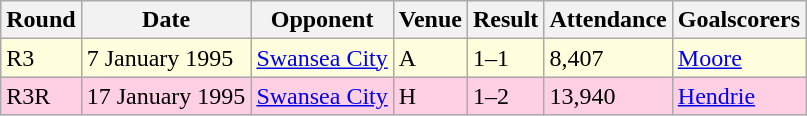<table class="wikitable">
<tr>
<th>Round</th>
<th>Date</th>
<th>Opponent</th>
<th>Venue</th>
<th>Result</th>
<th>Attendance</th>
<th>Goalscorers</th>
</tr>
<tr style="background-color: #ffffdd;">
<td>R3</td>
<td>7 January 1995</td>
<td><a href='#'>Swansea City</a></td>
<td>A</td>
<td>1–1</td>
<td>8,407</td>
<td><a href='#'>Moore</a></td>
</tr>
<tr style="background-color: #ffd0e3;">
<td>R3R</td>
<td>17 January 1995</td>
<td><a href='#'>Swansea City</a></td>
<td>H</td>
<td>1–2</td>
<td>13,940</td>
<td><a href='#'>Hendrie</a></td>
</tr>
</table>
